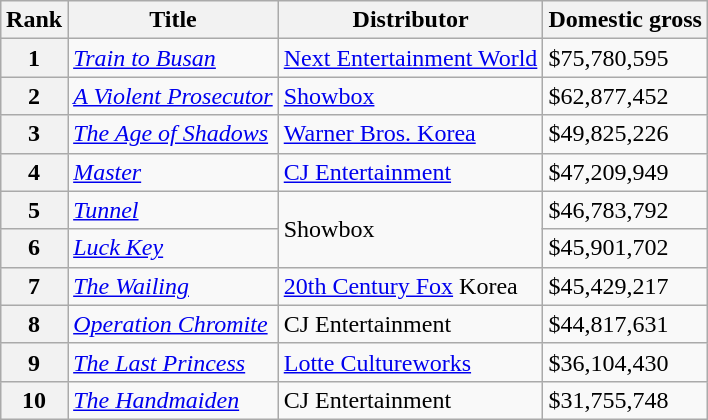<table class="wikitable" style="margin:auto; margin:auto;">
<tr>
<th>Rank</th>
<th>Title</th>
<th>Distributor</th>
<th>Domestic gross </th>
</tr>
<tr>
<th style="text-align:center;">1</th>
<td><em><a href='#'>Train to Busan</a></em></td>
<td><a href='#'>Next Entertainment World</a></td>
<td>$75,780,595</td>
</tr>
<tr>
<th style="text-align:center;">2</th>
<td><em><a href='#'>A Violent Prosecutor</a></em></td>
<td><a href='#'>Showbox</a></td>
<td>$62,877,452</td>
</tr>
<tr>
<th style="text-align:center;">3</th>
<td><em><a href='#'>The Age of Shadows</a></em></td>
<td><a href='#'>Warner Bros. Korea</a></td>
<td>$49,825,226</td>
</tr>
<tr>
<th style="text-align:center;">4</th>
<td><em><a href='#'>Master</a></em></td>
<td><a href='#'>CJ Entertainment</a></td>
<td>$47,209,949</td>
</tr>
<tr>
<th style="text-align:center;">5</th>
<td><em><a href='#'>Tunnel</a></em></td>
<td rowspan=2>Showbox</td>
<td>$46,783,792</td>
</tr>
<tr>
<th style="text-align:center;">6</th>
<td><em><a href='#'>Luck Key</a></em></td>
<td>$45,901,702</td>
</tr>
<tr>
<th style="text-align:center;">7</th>
<td><em><a href='#'>The Wailing</a></em></td>
<td><a href='#'>20th Century Fox</a> Korea</td>
<td>$45,429,217</td>
</tr>
<tr>
<th style="text-align:center;">8</th>
<td><em><a href='#'>Operation Chromite</a></em></td>
<td>CJ Entertainment</td>
<td>$44,817,631</td>
</tr>
<tr>
<th style="text-align:center;">9</th>
<td><em><a href='#'>The Last Princess</a></em></td>
<td><a href='#'>Lotte Cultureworks</a></td>
<td>$36,104,430</td>
</tr>
<tr>
<th style="text-align:center;">10</th>
<td><em><a href='#'>The Handmaiden</a></em></td>
<td>CJ Entertainment</td>
<td>$31,755,748</td>
</tr>
</table>
